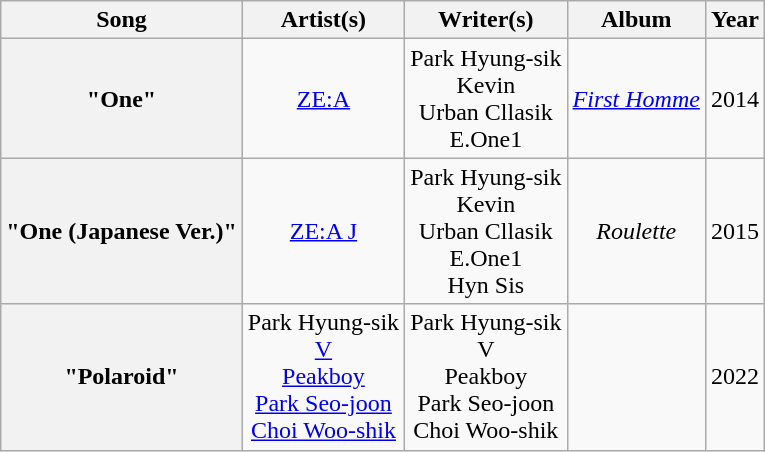<table class="wikitable plainrowheaders sortable" style="text-align:center">
<tr>
<th scope="col">Song</th>
<th scope="col">Artist(s)</th>
<th scope="col" class="unsortable">Writer(s)</th>
<th scope="col" data-sort-type="text">Album</th>
<th scope="col">Year</th>
</tr>
<tr>
<th scope="row">"One"</th>
<td><a href='#'>ZE:A</a></td>
<td>Park Hyung-sik<br>Kevin<br>Urban Cllasik<br>E.One1</td>
<td><em><a href='#'>First Homme</a></em></td>
<td>2014</td>
</tr>
<tr>
<th scope="row">"One (Japanese Ver.)"</th>
<td><a href='#'>ZE:A J</a></td>
<td>Park Hyung-sik<br>Kevin<br>Urban Cllasik<br>E.One1<br>Hyn Sis</td>
<td><em>Roulette</em></td>
<td>2015</td>
</tr>
<tr>
<th scope="row">"Polaroid"</th>
<td>Park Hyung-sik<br><a href='#'>V</a><br><a href='#'>Peakboy</a><br><a href='#'>Park Seo-joon</a><br><a href='#'>Choi Woo-shik</a></td>
<td>Park Hyung-sik<br>V<br>Peakboy<br>Park Seo-joon<br>Choi Woo-shik</td>
<td></td>
<td>2022</td>
</tr>
</table>
